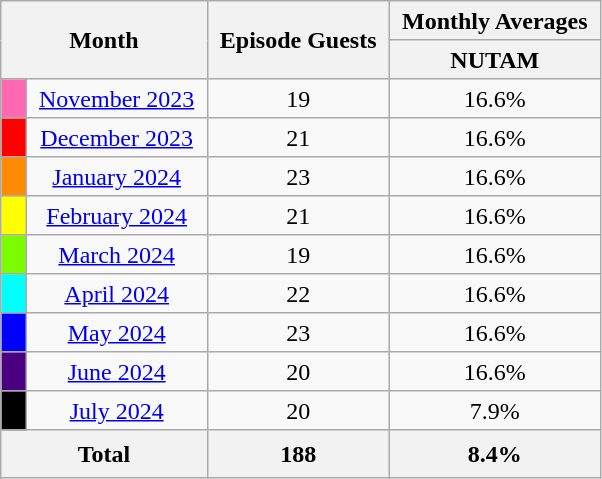<table class="wikitable plainrowheaders" style="text-align: center; line-height:25px;">
<tr class="wikitable" style="text-align: center;">
<th colspan="2" rowspan="2" style="padding: 0 8px;">Month</th>
<th rowspan="2" style="padding: 0 8px;">Episode Guests</th>
<th colspan="2" style="padding: 0 8px;">Monthly Averages</th>
</tr>
<tr>
<th style="padding: 0 8px;">NUTAM</th>
</tr>
<tr>
<td style="padding: 0 8px; background:#FF69B4;"></td>
<td style="padding: 0 8px;" '><a href='#'> November 2023</a></td>
<td style="padding: 0 8px;">19</td>
<td style="padding: 0 8px;">16.6%</td>
</tr>
<tr>
<td style="padding: 0 8px; background:#FF0000;"></td>
<td style="padding: 0 8px;" '><a href='#'> December 2023</a></td>
<td style="padding: 0 8px;">21</td>
<td style="padding: 0 8px;">16.6%</td>
</tr>
<tr>
<td style="padding: 0 8px; background:#FF8C00;"></td>
<td style="padding: 0 8px;" '><a href='#'> January 2024</a></td>
<td style="padding: 0 8px;">23</td>
<td style="padding: 0 8px;">16.6%</td>
</tr>
<tr>
<td style="padding: 0 8px; background:#FFFF00;"></td>
<td style="padding: 0 8px;" '><a href='#'> February 2024</a></td>
<td style="padding: 0 8px;">21</td>
<td style="padding: 0 8px;">16.6%</td>
</tr>
<tr>
<td style="padding: 0 8px; background:#7CFC00;"></td>
<td style="padding: 0 8px;" '><a href='#'> March 2024</a></td>
<td style="padding: 0 8px;">19</td>
<td style="padding: 0 8px;">16.6%</td>
</tr>
<tr>
<td style="padding: 0 8px; background:#00FFFF;"></td>
<td style="padding: 0 8px;" '><a href='#'> April 2024</a></td>
<td style="padding: 0 8px;">22</td>
<td style="padding: 0 8px;">16.6%</td>
</tr>
<tr>
<td style="padding: 0 8px; background:#0000FF;"></td>
<td style="padding: 0 8px;" '><a href='#'> May 2024</a></td>
<td style="padding: 0 8px;">23</td>
<td style="padding: 0 8px;">16.6%</td>
</tr>
<tr>
<td style="padding: 0 8px; background:#4B0082;"></td>
<td style="padding: 0 8px;" '><a href='#'> June 2024</a></td>
<td style="padding: 0 8px;">20</td>
<td style="padding: 0 8px;">16.6%</td>
</tr>
<tr>
<td style="padding: 0 8px; background:#000000;"></td>
<td style="padding: 0 8px;" '><a href='#'> July 2024</a></td>
<td style="padding: 0 8px;">20</td>
<td style="padding: 0 8px;">7.9%</td>
</tr>
<tr>
<th colspan="2">Total</th>
<th colspan="1">188</th>
<th colspan="2">8.4%</th>
</tr>
</table>
